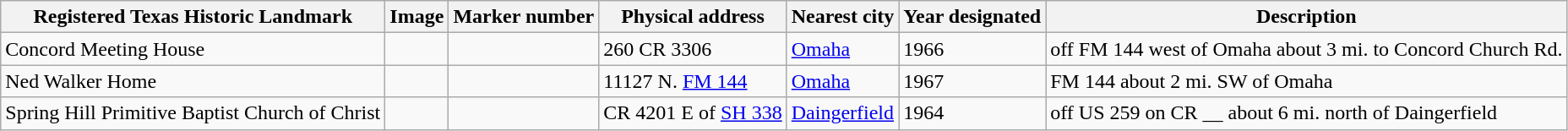<table class="wikitable sortable">
<tr>
<th>Registered Texas Historic Landmark</th>
<th>Image</th>
<th>Marker number</th>
<th>Physical address</th>
<th>Nearest city</th>
<th>Year designated</th>
<th>Description</th>
</tr>
<tr>
<td>Concord Meeting House</td>
<td></td>
<td></td>
<td>260 CR 3306<br></td>
<td><a href='#'>Omaha</a></td>
<td>1966</td>
<td>off FM 144 west of Omaha about 3 mi. to Concord Church Rd.</td>
</tr>
<tr>
<td>Ned Walker Home</td>
<td></td>
<td></td>
<td>11127 N. <a href='#'>FM 144</a><br></td>
<td><a href='#'>Omaha</a></td>
<td>1967</td>
<td>FM 144 about 2 mi. SW of Omaha</td>
</tr>
<tr>
<td>Spring Hill Primitive Baptist Church of Christ</td>
<td></td>
<td></td>
<td>CR 4201 E of <a href='#'>SH 338</a><br></td>
<td><a href='#'>Daingerfield</a></td>
<td>1964</td>
<td>off US 259 on CR __ about 6 mi. north of Daingerfield</td>
</tr>
</table>
